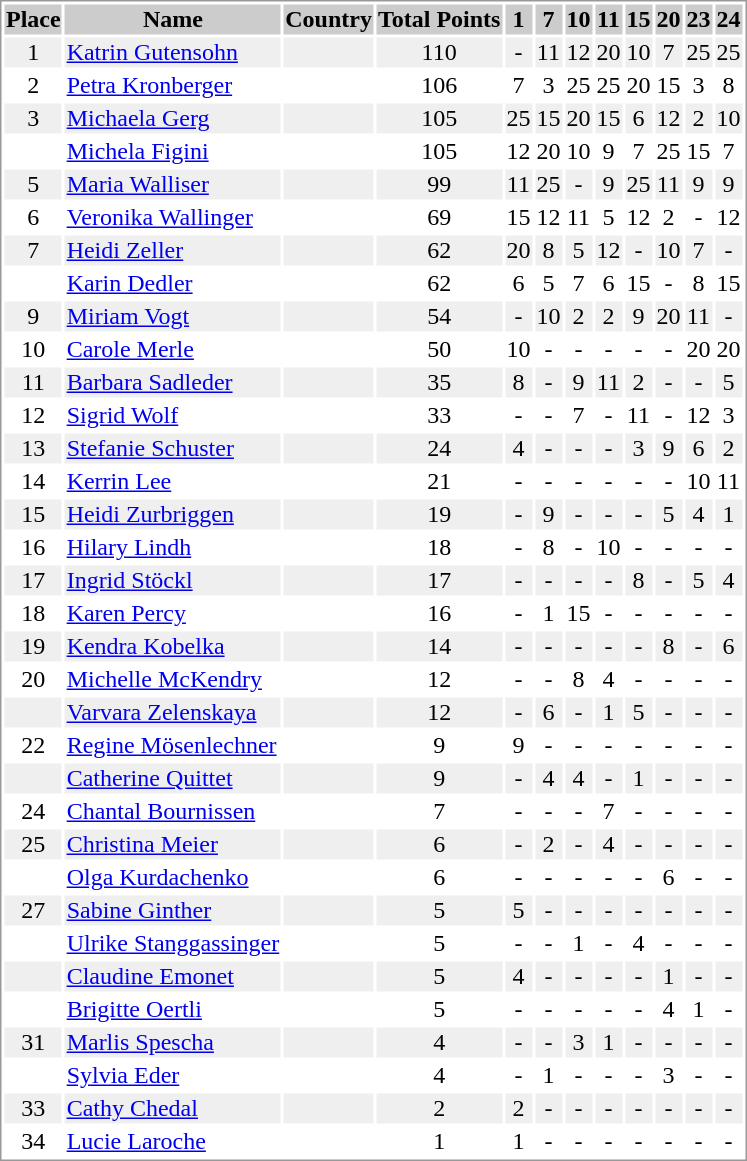<table border="0" style="border: 1px solid #999; background-color:#FFFFFF; text-align:center">
<tr align="center" bgcolor="#CCCCCC">
<th>Place</th>
<th>Name</th>
<th>Country</th>
<th>Total Points</th>
<th>1</th>
<th>7</th>
<th>10</th>
<th>11</th>
<th>15</th>
<th>20</th>
<th>23</th>
<th>24</th>
</tr>
<tr bgcolor="#EFEFEF">
<td>1</td>
<td align="left"><a href='#'>Katrin Gutensohn</a></td>
<td align="left"></td>
<td>110</td>
<td>-</td>
<td>11</td>
<td>12</td>
<td>20</td>
<td>10</td>
<td>7</td>
<td>25</td>
<td>25</td>
</tr>
<tr>
<td>2</td>
<td align="left"><a href='#'>Petra Kronberger</a></td>
<td align="left"></td>
<td>106</td>
<td>7</td>
<td>3</td>
<td>25</td>
<td>25</td>
<td>20</td>
<td>15</td>
<td>3</td>
<td>8</td>
</tr>
<tr bgcolor="#EFEFEF">
<td>3</td>
<td align="left"><a href='#'>Michaela Gerg</a></td>
<td align="left"></td>
<td>105</td>
<td>25</td>
<td>15</td>
<td>20</td>
<td>15</td>
<td>6</td>
<td>12</td>
<td>2</td>
<td>10</td>
</tr>
<tr>
<td></td>
<td align="left"><a href='#'>Michela Figini</a></td>
<td align="left"></td>
<td>105</td>
<td>12</td>
<td>20</td>
<td>10</td>
<td>9</td>
<td>7</td>
<td>25</td>
<td>15</td>
<td>7</td>
</tr>
<tr bgcolor="#EFEFEF">
<td>5</td>
<td align="left"><a href='#'>Maria Walliser</a></td>
<td align="left"></td>
<td>99</td>
<td>11</td>
<td>25</td>
<td>-</td>
<td>9</td>
<td>25</td>
<td>11</td>
<td>9</td>
<td>9</td>
</tr>
<tr>
<td>6</td>
<td align="left"><a href='#'>Veronika Wallinger</a></td>
<td align="left"></td>
<td>69</td>
<td>15</td>
<td>12</td>
<td>11</td>
<td>5</td>
<td>12</td>
<td>2</td>
<td>-</td>
<td>12</td>
</tr>
<tr bgcolor="#EFEFEF">
<td>7</td>
<td align="left"><a href='#'>Heidi Zeller</a></td>
<td align="left"></td>
<td>62</td>
<td>20</td>
<td>8</td>
<td>5</td>
<td>12</td>
<td>-</td>
<td>10</td>
<td>7</td>
<td>-</td>
</tr>
<tr>
<td></td>
<td align="left"><a href='#'>Karin Dedler</a></td>
<td align="left"></td>
<td>62</td>
<td>6</td>
<td>5</td>
<td>7</td>
<td>6</td>
<td>15</td>
<td>-</td>
<td>8</td>
<td>15</td>
</tr>
<tr bgcolor="#EFEFEF">
<td>9</td>
<td align="left"><a href='#'>Miriam Vogt</a></td>
<td align="left"></td>
<td>54</td>
<td>-</td>
<td>10</td>
<td>2</td>
<td>2</td>
<td>9</td>
<td>20</td>
<td>11</td>
<td>-</td>
</tr>
<tr>
<td>10</td>
<td align="left"><a href='#'>Carole Merle</a></td>
<td align="left"></td>
<td>50</td>
<td>10</td>
<td>-</td>
<td>-</td>
<td>-</td>
<td>-</td>
<td>-</td>
<td>20</td>
<td>20</td>
</tr>
<tr bgcolor="#EFEFEF">
<td>11</td>
<td align="left"><a href='#'>Barbara Sadleder</a></td>
<td align="left"></td>
<td>35</td>
<td>8</td>
<td>-</td>
<td>9</td>
<td>11</td>
<td>2</td>
<td>-</td>
<td>-</td>
<td>5</td>
</tr>
<tr>
<td>12</td>
<td align="left"><a href='#'>Sigrid Wolf</a></td>
<td align="left"></td>
<td>33</td>
<td>-</td>
<td>-</td>
<td>7</td>
<td>-</td>
<td>11</td>
<td>-</td>
<td>12</td>
<td>3</td>
</tr>
<tr bgcolor="#EFEFEF">
<td>13</td>
<td align="left"><a href='#'>Stefanie Schuster</a></td>
<td align="left"></td>
<td>24</td>
<td>4</td>
<td>-</td>
<td>-</td>
<td>-</td>
<td>3</td>
<td>9</td>
<td>6</td>
<td>2</td>
</tr>
<tr>
<td>14</td>
<td align="left"><a href='#'>Kerrin Lee</a></td>
<td align="left"></td>
<td>21</td>
<td>-</td>
<td>-</td>
<td>-</td>
<td>-</td>
<td>-</td>
<td>-</td>
<td>10</td>
<td>11</td>
</tr>
<tr bgcolor="#EFEFEF">
<td>15</td>
<td align="left"><a href='#'>Heidi Zurbriggen</a></td>
<td align="left"></td>
<td>19</td>
<td>-</td>
<td>9</td>
<td>-</td>
<td>-</td>
<td>-</td>
<td>5</td>
<td>4</td>
<td>1</td>
</tr>
<tr>
<td>16</td>
<td align="left"><a href='#'>Hilary Lindh</a></td>
<td align="left"></td>
<td>18</td>
<td>-</td>
<td>8</td>
<td>-</td>
<td>10</td>
<td>-</td>
<td>-</td>
<td>-</td>
<td>-</td>
</tr>
<tr bgcolor="#EFEFEF">
<td>17</td>
<td align="left"><a href='#'>Ingrid Stöckl</a></td>
<td align="left"></td>
<td>17</td>
<td>-</td>
<td>-</td>
<td>-</td>
<td>-</td>
<td>8</td>
<td>-</td>
<td>5</td>
<td>4</td>
</tr>
<tr>
<td>18</td>
<td align="left"><a href='#'>Karen Percy</a></td>
<td align="left"></td>
<td>16</td>
<td>-</td>
<td>1</td>
<td>15</td>
<td>-</td>
<td>-</td>
<td>-</td>
<td>-</td>
<td>-</td>
</tr>
<tr bgcolor="#EFEFEF">
<td>19</td>
<td align="left"><a href='#'>Kendra Kobelka</a></td>
<td align="left"></td>
<td>14</td>
<td>-</td>
<td>-</td>
<td>-</td>
<td>-</td>
<td>-</td>
<td>8</td>
<td>-</td>
<td>6</td>
</tr>
<tr>
<td>20</td>
<td align="left"><a href='#'>Michelle McKendry</a></td>
<td align="left"></td>
<td>12</td>
<td>-</td>
<td>-</td>
<td>8</td>
<td>4</td>
<td>-</td>
<td>-</td>
<td>-</td>
<td>-</td>
</tr>
<tr bgcolor="#EFEFEF">
<td></td>
<td align="left"><a href='#'>Varvara Zelenskaya</a></td>
<td align="left"></td>
<td>12</td>
<td>-</td>
<td>6</td>
<td>-</td>
<td>1</td>
<td>5</td>
<td>-</td>
<td>-</td>
<td>-</td>
</tr>
<tr>
<td>22</td>
<td align="left"><a href='#'>Regine Mösenlechner</a></td>
<td align="left"></td>
<td>9</td>
<td>9</td>
<td>-</td>
<td>-</td>
<td>-</td>
<td>-</td>
<td>-</td>
<td>-</td>
<td>-</td>
</tr>
<tr bgcolor="#EFEFEF">
<td></td>
<td align="left"><a href='#'>Catherine Quittet</a></td>
<td align="left"></td>
<td>9</td>
<td>-</td>
<td>4</td>
<td>4</td>
<td>-</td>
<td>1</td>
<td>-</td>
<td>-</td>
<td>-</td>
</tr>
<tr>
<td>24</td>
<td align="left"><a href='#'>Chantal Bournissen</a></td>
<td align="left"></td>
<td>7</td>
<td>-</td>
<td>-</td>
<td>-</td>
<td>7</td>
<td>-</td>
<td>-</td>
<td>-</td>
<td>-</td>
</tr>
<tr bgcolor="#EFEFEF">
<td>25</td>
<td align="left"><a href='#'>Christina Meier</a></td>
<td align="left"></td>
<td>6</td>
<td>-</td>
<td>2</td>
<td>-</td>
<td>4</td>
<td>-</td>
<td>-</td>
<td>-</td>
<td>-</td>
</tr>
<tr>
<td></td>
<td align="left"><a href='#'>Olga Kurdachenko</a></td>
<td align="left"></td>
<td>6</td>
<td>-</td>
<td>-</td>
<td>-</td>
<td>-</td>
<td>-</td>
<td>6</td>
<td>-</td>
<td>-</td>
</tr>
<tr bgcolor="#EFEFEF">
<td>27</td>
<td align="left"><a href='#'>Sabine Ginther</a></td>
<td align="left"></td>
<td>5</td>
<td>5</td>
<td>-</td>
<td>-</td>
<td>-</td>
<td>-</td>
<td>-</td>
<td>-</td>
<td>-</td>
</tr>
<tr>
<td></td>
<td align="left"><a href='#'>Ulrike Stanggassinger</a></td>
<td align="left"></td>
<td>5</td>
<td>-</td>
<td>-</td>
<td>1</td>
<td>-</td>
<td>4</td>
<td>-</td>
<td>-</td>
<td>-</td>
</tr>
<tr bgcolor="#EFEFEF">
<td></td>
<td align="left"><a href='#'>Claudine Emonet</a></td>
<td align="left"></td>
<td>5</td>
<td>4</td>
<td>-</td>
<td>-</td>
<td>-</td>
<td>-</td>
<td>1</td>
<td>-</td>
<td>-</td>
</tr>
<tr>
<td></td>
<td align="left"><a href='#'>Brigitte Oertli</a></td>
<td align="left"></td>
<td>5</td>
<td>-</td>
<td>-</td>
<td>-</td>
<td>-</td>
<td>-</td>
<td>4</td>
<td>1</td>
<td>-</td>
</tr>
<tr bgcolor="#EFEFEF">
<td>31</td>
<td align="left"><a href='#'>Marlis Spescha</a></td>
<td align="left"></td>
<td>4</td>
<td>-</td>
<td>-</td>
<td>3</td>
<td>1</td>
<td>-</td>
<td>-</td>
<td>-</td>
<td>-</td>
</tr>
<tr>
<td></td>
<td align="left"><a href='#'>Sylvia Eder</a></td>
<td align="left"></td>
<td>4</td>
<td>-</td>
<td>1</td>
<td>-</td>
<td>-</td>
<td>-</td>
<td>3</td>
<td>-</td>
<td>-</td>
</tr>
<tr bgcolor="#EFEFEF">
<td>33</td>
<td align="left"><a href='#'>Cathy Chedal</a></td>
<td align="left"></td>
<td>2</td>
<td>2</td>
<td>-</td>
<td>-</td>
<td>-</td>
<td>-</td>
<td>-</td>
<td>-</td>
<td>-</td>
</tr>
<tr>
<td>34</td>
<td align="left"><a href='#'>Lucie Laroche</a></td>
<td align="left"></td>
<td>1</td>
<td>1</td>
<td>-</td>
<td>-</td>
<td>-</td>
<td>-</td>
<td>-</td>
<td>-</td>
<td>-</td>
</tr>
</table>
